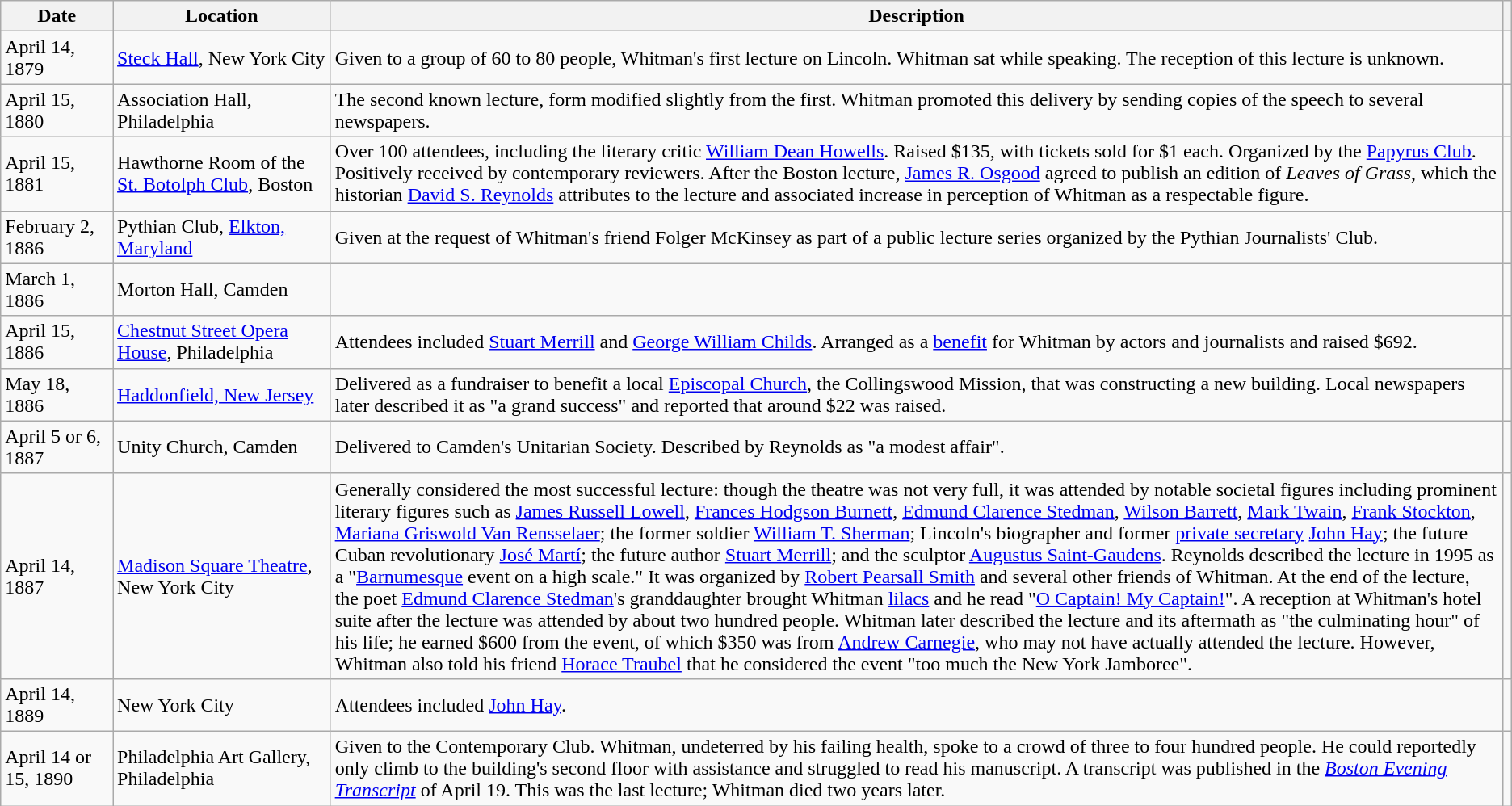<table class="wikitable">
<tr>
<th scope=col>Date</th>
<th scope=col>Location</th>
<th scope=col style="width:60em">Description</th>
<th scope=col></th>
</tr>
<tr>
<td>April 14, 1879</td>
<td><a href='#'>Steck Hall</a>, New York City</td>
<td>Given to a group of 60 to 80 people, Whitman's first lecture on Lincoln. Whitman sat while speaking. The reception of this lecture is unknown.</td>
<td></td>
</tr>
<tr>
<td>April 15, 1880</td>
<td>Association Hall, Philadelphia</td>
<td>The second known lecture, form modified slightly from the first. Whitman promoted this delivery by sending copies of the speech to several newspapers.</td>
<td></td>
</tr>
<tr>
<td>April 15, 1881</td>
<td>Hawthorne Room of the <a href='#'>St. Botolph Club</a>, Boston</td>
<td>Over 100 attendees, including the literary critic <a href='#'>William Dean Howells</a>. Raised $135, with tickets sold for $1 each. Organized by the <a href='#'>Papyrus Club</a>. Positively received by contemporary reviewers. After the Boston lecture, <a href='#'>James R. Osgood</a> agreed to publish an edition of <em>Leaves of Grass</em>, which the historian <a href='#'>David S. Reynolds</a> attributes to the lecture and associated increase in perception of Whitman as a respectable figure.</td>
<td></td>
</tr>
<tr>
<td>February 2, 1886</td>
<td>Pythian Club, <a href='#'>Elkton, Maryland</a></td>
<td>Given at the request of Whitman's friend Folger McKinsey as part of a public lecture series organized by the Pythian Journalists' Club.</td>
<td></td>
</tr>
<tr>
<td>March 1, 1886</td>
<td>Morton Hall, Camden</td>
<td></td>
<td></td>
</tr>
<tr>
<td>April 15, 1886</td>
<td><a href='#'>Chestnut Street Opera House</a>, Philadelphia</td>
<td>Attendees included <a href='#'>Stuart Merrill</a> and <a href='#'>George William Childs</a>. Arranged as a <a href='#'>benefit</a> for Whitman by actors and journalists and raised $692.</td>
<td></td>
</tr>
<tr>
<td>May 18, 1886</td>
<td><a href='#'>Haddonfield, New Jersey</a></td>
<td>Delivered as a fundraiser to benefit a local <a href='#'>Episcopal Church</a>, the Collingswood Mission, that was constructing a new building. Local newspapers later described it as "a grand success" and reported that around $22 was raised.</td>
<td></td>
</tr>
<tr>
<td>April 5 or 6, 1887</td>
<td>Unity Church, Camden</td>
<td>Delivered to Camden's Unitarian Society. Described by Reynolds as "a modest affair".</td>
<td></td>
</tr>
<tr>
<td>April 14, 1887</td>
<td><a href='#'>Madison Square Theatre</a>, New York City</td>
<td>Generally considered the most successful lecture: though the theatre was not very full, it was attended by notable societal figures including prominent literary figures such as <a href='#'>James Russell Lowell</a>, <a href='#'>Frances Hodgson Burnett</a>, <a href='#'>Edmund Clarence Stedman</a>, <a href='#'>Wilson Barrett</a>, <a href='#'>Mark Twain</a>, <a href='#'>Frank Stockton</a>, <a href='#'>Mariana Griswold Van Rensselaer</a>; the former soldier <a href='#'>William T. Sherman</a>; Lincoln's biographer and former <a href='#'>private secretary</a> <a href='#'>John Hay</a>; the future Cuban revolutionary <a href='#'>José Martí</a>; the future author <a href='#'>Stuart Merrill</a>; and the sculptor <a href='#'>Augustus Saint-Gaudens</a>. Reynolds described the lecture in 1995 as a "<a href='#'>Barnumesque</a> event on a high scale." It was organized by <a href='#'>Robert Pearsall Smith</a> and several other friends of Whitman. At the end of the lecture, the poet <a href='#'>Edmund Clarence Stedman</a>'s granddaughter brought Whitman <a href='#'>lilacs</a> and he read "<a href='#'>O Captain! My Captain!</a>". A reception at Whitman's hotel suite after the lecture was attended by about two hundred people. Whitman later described the lecture and its aftermath as "the culminating hour" of his life; he earned $600 from the event, of which $350 was from <a href='#'>Andrew Carnegie</a>, who may not have actually attended the lecture. However, Whitman also told his friend <a href='#'>Horace Traubel</a> that he considered the event "too much the New York Jamboree".</td>
<td></td>
</tr>
<tr>
<td>April 14, 1889</td>
<td>New York City</td>
<td>Attendees included <a href='#'>John Hay</a>.</td>
<td></td>
</tr>
<tr>
<td>April 14 or 15, 1890</td>
<td>Philadelphia Art Gallery, Philadelphia</td>
<td>Given to the Contemporary Club. Whitman, undeterred by his failing health, spoke to a crowd of three to four hundred people. He could reportedly only climb to the building's second floor with assistance and struggled to read his manuscript. A transcript was published in the <em><a href='#'>Boston Evening Transcript</a></em> of April 19.  This was the last lecture; Whitman died two years later.</td>
<td></td>
</tr>
</table>
